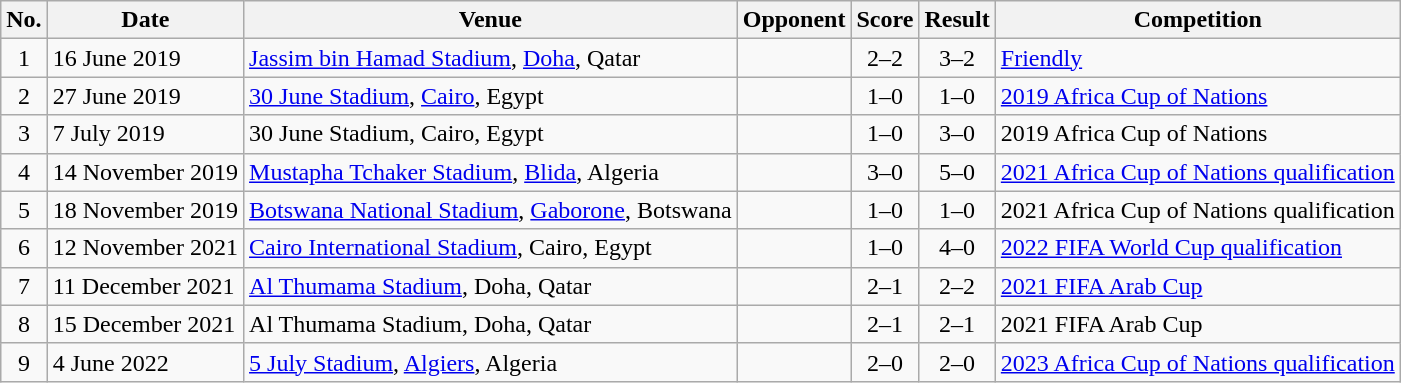<table class="wikitable sortable">
<tr>
<th scope="col">No.</th>
<th scope="col">Date</th>
<th scope="col">Venue</th>
<th scope="col">Opponent</th>
<th scope="col">Score</th>
<th scope="col">Result</th>
<th scope="col">Competition</th>
</tr>
<tr>
<td align="center">1</td>
<td>16 June 2019</td>
<td><a href='#'>Jassim bin Hamad Stadium</a>, <a href='#'>Doha</a>, Qatar</td>
<td></td>
<td align="center">2–2</td>
<td align="center">3–2</td>
<td><a href='#'>Friendly</a></td>
</tr>
<tr>
<td align="center">2</td>
<td>27 June 2019</td>
<td><a href='#'>30 June Stadium</a>, <a href='#'>Cairo</a>, Egypt</td>
<td></td>
<td align="center">1–0</td>
<td align="center">1–0</td>
<td><a href='#'>2019 Africa Cup of Nations</a></td>
</tr>
<tr>
<td align="center">3</td>
<td>7 July 2019</td>
<td>30 June Stadium, Cairo, Egypt</td>
<td></td>
<td align="center">1–0</td>
<td align="center">3–0</td>
<td>2019 Africa Cup of Nations</td>
</tr>
<tr>
<td align="center">4</td>
<td>14 November 2019</td>
<td><a href='#'>Mustapha Tchaker Stadium</a>, <a href='#'>Blida</a>, Algeria</td>
<td></td>
<td align="center">3–0</td>
<td align="center">5–0</td>
<td><a href='#'>2021 Africa Cup of Nations qualification</a></td>
</tr>
<tr>
<td align="center">5</td>
<td>18 November 2019</td>
<td><a href='#'>Botswana National Stadium</a>, <a href='#'>Gaborone</a>, Botswana</td>
<td></td>
<td align="center">1–0</td>
<td align="center">1–0</td>
<td>2021 Africa Cup of Nations qualification</td>
</tr>
<tr>
<td align="center">6</td>
<td>12 November 2021</td>
<td><a href='#'>Cairo International Stadium</a>, Cairo, Egypt</td>
<td></td>
<td align="center">1–0</td>
<td align="center">4–0</td>
<td><a href='#'>2022 FIFA World Cup qualification</a></td>
</tr>
<tr>
<td align="center">7</td>
<td>11 December 2021</td>
<td><a href='#'>Al Thumama Stadium</a>, Doha, Qatar</td>
<td></td>
<td align="center">2–1</td>
<td align="center">2–2</td>
<td><a href='#'>2021 FIFA Arab Cup</a></td>
</tr>
<tr>
<td align="center">8</td>
<td>15 December 2021</td>
<td>Al Thumama Stadium, Doha, Qatar</td>
<td></td>
<td align="center">2–1</td>
<td align="center">2–1</td>
<td>2021 FIFA Arab Cup</td>
</tr>
<tr>
<td align="center">9</td>
<td>4 June 2022</td>
<td><a href='#'>5 July Stadium</a>, <a href='#'>Algiers</a>, Algeria</td>
<td></td>
<td align="center">2–0</td>
<td align="center">2–0</td>
<td><a href='#'>2023 Africa Cup of Nations qualification</a></td>
</tr>
</table>
